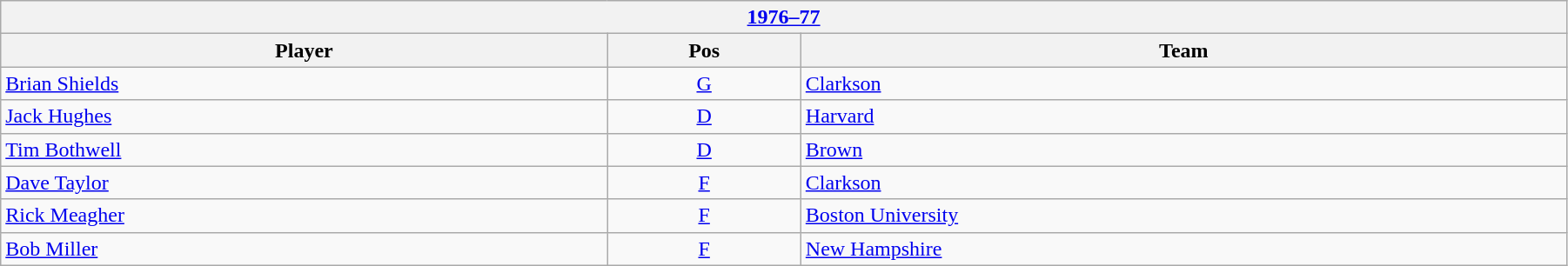<table class="wikitable" width=95%>
<tr>
<th colspan=3><a href='#'>1976–77</a></th>
</tr>
<tr>
<th>Player</th>
<th>Pos</th>
<th>Team</th>
</tr>
<tr>
<td><a href='#'>Brian Shields</a></td>
<td align=center><a href='#'>G</a></td>
<td><a href='#'>Clarkson</a></td>
</tr>
<tr>
<td><a href='#'>Jack Hughes</a></td>
<td align=center><a href='#'>D</a></td>
<td><a href='#'>Harvard</a></td>
</tr>
<tr>
<td><a href='#'>Tim Bothwell</a></td>
<td align=center><a href='#'>D</a></td>
<td><a href='#'>Brown</a></td>
</tr>
<tr>
<td><a href='#'>Dave Taylor</a></td>
<td align=center><a href='#'>F</a></td>
<td><a href='#'>Clarkson</a></td>
</tr>
<tr>
<td><a href='#'>Rick Meagher</a></td>
<td align=center><a href='#'>F</a></td>
<td><a href='#'>Boston University</a></td>
</tr>
<tr>
<td><a href='#'>Bob Miller</a></td>
<td align=center><a href='#'>F</a></td>
<td><a href='#'>New Hampshire</a></td>
</tr>
</table>
